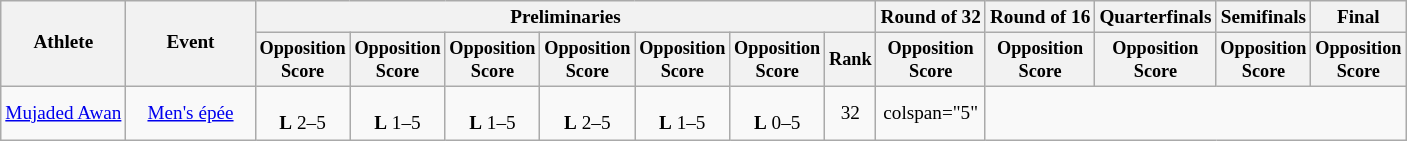<table class=wikitable style="text-align:center; font-size:80%">
<tr>
<th rowspan="2">Athlete</th>
<th rowspan="2" width="80px">Event</th>
<th colspan="7">Preliminaries</th>
<th>Round of 32</th>
<th>Round of 16</th>
<th>Quarterfinals</th>
<th>Semifinals</th>
<th>Final</th>
</tr>
<tr style="font-size:95%">
<th>Opposition<br>Score</th>
<th>Opposition<br>Score</th>
<th>Opposition<br>Score</th>
<th>Opposition<br>Score</th>
<th>Opposition<br>Score</th>
<th>Opposition<br>Score</th>
<th>Rank</th>
<th>Opposition<br>Score</th>
<th>Opposition<br>Score</th>
<th>Opposition<br>Score</th>
<th>Opposition<br>Score</th>
<th>Opposition<br>Score</th>
</tr>
<tr>
<td align=left><a href='#'>Mujaded Awan</a></td>
<td><a href='#'>Men's épée</a></td>
<td><br><strong>L</strong> 2–5</td>
<td><br><strong>L</strong> 1–5</td>
<td><br><strong>L</strong> 1–5</td>
<td><br><strong>L</strong> 2–5</td>
<td><br><strong>L</strong> 1–5</td>
<td><br><strong>L</strong> 0–5</td>
<td>32</td>
<td>colspan="5" </td>
</tr>
</table>
